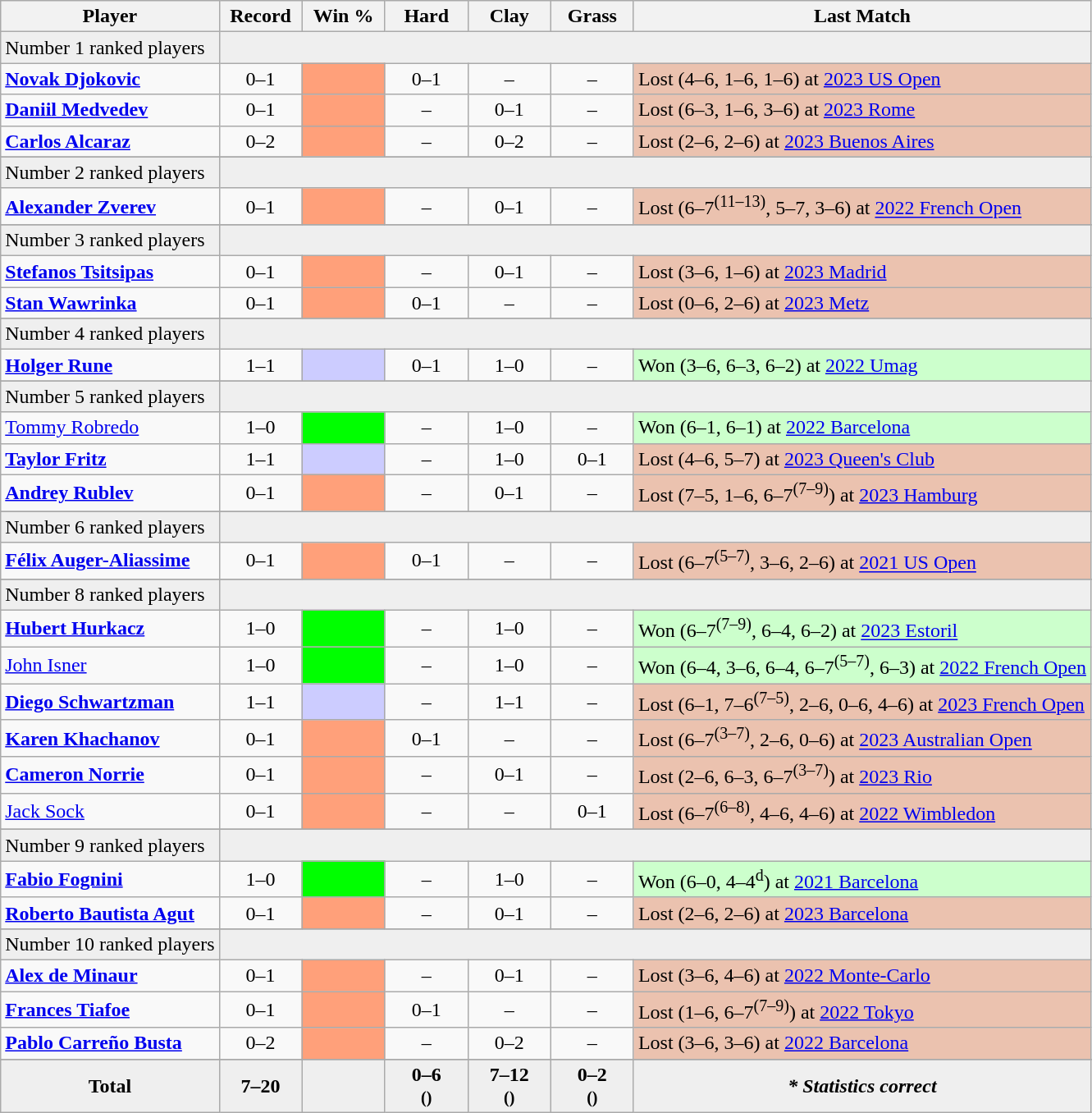<table class="wikitable sortable nowrap" style=text-align:center>
<tr>
<th>Player</th>
<th width=60>Record</th>
<th width=60>Win %</th>
<th width=60>Hard</th>
<th width=60>Clay</th>
<th width=60>Grass</th>
<th>Last Match</th>
</tr>
<tr style=background:#efefef>
<td align=left>Number 1 ranked players</td>
<td colspan=6></td>
</tr>
<tr>
<td align=left> <strong><a href='#'>Novak Djokovic</a></strong></td>
<td>0–1</td>
<td bgcolor=ffa07a></td>
<td>0–1</td>
<td>–</td>
<td>–</td>
<td style=background:#ebc2af;text-align:left>Lost (4–6, 1–6, 1–6) at <a href='#'>2023 US Open</a></td>
</tr>
<tr>
<td align=left> <strong><a href='#'>Daniil Medvedev</a></strong></td>
<td>0–1</td>
<td bgcolor=FFA07A></td>
<td>–</td>
<td>0–1</td>
<td>–</td>
<td style=background:#ebc2af;text-align:left>Lost (6–3, 1–6, 3–6) at <a href='#'>2023 Rome</a></td>
</tr>
<tr>
<td align=left> <strong><a href='#'>Carlos Alcaraz</a></strong></td>
<td>0–2</td>
<td bgcolor=FFA07A></td>
<td>–</td>
<td>0–2</td>
<td>–</td>
<td style=background:#ebc2af;text-align:left>Lost (2–6, 2–6) at <a href='#'>2023 Buenos Aires</a></td>
</tr>
<tr>
</tr>
<tr style=background:#efefef>
<td align=left>Number 2 ranked players</td>
<td colspan=6></td>
</tr>
<tr>
<td align=left> <strong><a href='#'>Alexander Zverev</a></strong></td>
<td>0–1</td>
<td bgcolor=FFA07A></td>
<td>–</td>
<td>0–1</td>
<td>–</td>
<td style=background:#ebc2af;text-align:left>Lost (6–7<sup>(11–13)</sup>, 5–7, 3–6) at <a href='#'>2022 French Open</a></td>
</tr>
<tr>
</tr>
<tr style=background:#efefef>
<td align=left>Number 3 ranked players</td>
<td colspan=6></td>
</tr>
<tr>
<td align=left> <strong><a href='#'>Stefanos Tsitsipas</a></strong></td>
<td>0–1</td>
<td bgcolor=FFA07A></td>
<td>–</td>
<td>0–1</td>
<td>–</td>
<td style=background:#ebc2af;text-align:left>Lost (3–6, 1–6) at <a href='#'>2023 Madrid</a></td>
</tr>
<tr>
<td align=left> <strong><a href='#'>Stan Wawrinka</a></strong></td>
<td>0–1</td>
<td bgcolor=ffa07a></td>
<td>0–1</td>
<td>–</td>
<td>–</td>
<td style=background:#ebc2af;text-align:left>Lost (0–6, 2–6) at <a href='#'>2023 Metz</a></td>
</tr>
<tr>
</tr>
<tr style=background:#efefef>
<td align=left>Number 4 ranked players</td>
<td colspan=6></td>
</tr>
<tr>
<td align=left> <strong><a href='#'>Holger Rune</a></strong></td>
<td>1–1</td>
<td bgcolor=#ccf></td>
<td>0–1</td>
<td>1–0</td>
<td>–</td>
<td style=background:#cfc;text-align:left>Won (3–6, 6–3, 6–2) at <a href='#'>2022 Umag</a></td>
</tr>
<tr>
</tr>
<tr style=background:#efefef>
<td align=left>Number 5 ranked players</td>
<td colspan=6></td>
</tr>
<tr>
<td align=left> <a href='#'>Tommy Robredo</a></td>
<td>1–0</td>
<td bgcolor=lime></td>
<td>–</td>
<td>1–0</td>
<td>–</td>
<td style=background:#cfc;text-align:left>Won (6–1, 6–1) at <a href='#'>2022 Barcelona</a></td>
</tr>
<tr>
<td align=left> <strong><a href='#'>Taylor Fritz</a></strong></td>
<td>1–1</td>
<td bgcolor=#ccf></td>
<td>–</td>
<td>1–0</td>
<td>0–1</td>
<td style=background:#ebc2af;text-align:left>Lost (4–6, 5–7) at <a href='#'>2023 Queen's Club</a></td>
</tr>
<tr>
<td align=left> <strong><a href='#'>Andrey Rublev</a></strong></td>
<td>0–1</td>
<td bgcolor=FFA07A></td>
<td>–</td>
<td>0–1</td>
<td>–</td>
<td style=background:#ebc2af;text-align:left>Lost (7–5, 1–6, 6–7<sup>(7–9)</sup>) at <a href='#'>2023 Hamburg</a></td>
</tr>
<tr>
</tr>
<tr style=background:#efefef>
<td align=left>Number 6 ranked players</td>
<td colspan=6></td>
</tr>
<tr>
<td align=left> <strong><a href='#'>Félix Auger-Aliassime</a></strong></td>
<td>0–1</td>
<td bgcolor=FFA07A></td>
<td>0–1</td>
<td>–</td>
<td>–</td>
<td style=background:#ebc2af;text-align:left>Lost (6–7<sup>(5–7)</sup>, 3–6, 2–6) at <a href='#'>2021 US Open</a></td>
</tr>
<tr>
</tr>
<tr style=background:#efefef>
<td align=left>Number 8 ranked players</td>
<td colspan=6></td>
</tr>
<tr>
<td align=left> <strong><a href='#'>Hubert Hurkacz</a></strong></td>
<td>1–0</td>
<td bgcolor=lime></td>
<td>–</td>
<td>1–0</td>
<td>–</td>
<td style=background:#cfc;text-align:left>Won (6–7<sup>(7–9)</sup>, 6–4, 6–2) at <a href='#'>2023 Estoril</a></td>
</tr>
<tr>
<td align=left> <a href='#'>John Isner</a></td>
<td>1–0</td>
<td bgcolor=lime></td>
<td>–</td>
<td>1–0</td>
<td>–</td>
<td style=background:#cfc;text-align:left>Won (6–4, 3–6, 6–4, 6–7<sup>(5–7)</sup>, 6–3) at <a href='#'>2022 French Open</a></td>
</tr>
<tr>
<td align=left> <strong><a href='#'>Diego Schwartzman</a></strong></td>
<td>1–1</td>
<td bgcolor=#ccf></td>
<td>–</td>
<td>1–1</td>
<td>–</td>
<td style=background:#ebc2af;text-align:left>Lost (6–1, 7–6<sup>(7–5)</sup>, 2–6, 0–6, 4–6) at <a href='#'>2023 French Open</a></td>
</tr>
<tr>
<td align=left> <strong><a href='#'>Karen Khachanov</a></strong></td>
<td>0–1</td>
<td bgcolor=FFA07A></td>
<td>0–1</td>
<td>–</td>
<td>–</td>
<td style=background:#ebc2af;text-align:left>Lost (6–7<sup>(3–7)</sup>, 2–6, 0–6) at <a href='#'>2023 Australian Open</a></td>
</tr>
<tr>
<td align=left> <strong><a href='#'>Cameron Norrie</a></strong></td>
<td>0–1</td>
<td bgcolor=FFA07A></td>
<td>–</td>
<td>0–1</td>
<td>–</td>
<td style=background:#ebc2af;text-align:left>Lost (2–6, 6–3, 6–7<sup>(3–7)</sup>) at <a href='#'>2023 Rio</a></td>
</tr>
<tr>
<td align=left> <a href='#'>Jack Sock</a></td>
<td>0–1</td>
<td bgcolor=FFA07A></td>
<td>–</td>
<td>–</td>
<td>0–1</td>
<td style=background:#ebc2af;text-align:left>Lost (6–7<sup>(6–8)</sup>, 4–6, 4–6) at <a href='#'>2022 Wimbledon</a></td>
</tr>
<tr>
</tr>
<tr style=background:#efefef>
<td align=left>Number 9 ranked players</td>
<td colspan=6></td>
</tr>
<tr>
<td align=left> <strong><a href='#'>Fabio Fognini</a></strong></td>
<td>1–0</td>
<td bgcolor=lime></td>
<td>–</td>
<td>1–0</td>
<td>–</td>
<td style=background:#cfc;text-align:left>Won (6–0, 4–4<sup>d</sup>) at <a href='#'>2021 Barcelona</a></td>
</tr>
<tr>
<td align=left> <strong><a href='#'>Roberto Bautista Agut</a></strong></td>
<td>0–1</td>
<td bgcolor=FFA07A></td>
<td>–</td>
<td>0–1</td>
<td>–</td>
<td style=background:#ebc2af;text-align:left>Lost (2–6, 2–6) at <a href='#'>2023 Barcelona</a></td>
</tr>
<tr>
</tr>
<tr style=background:#efefef>
<td align=left>Number 10 ranked players</td>
<td colspan=6></td>
</tr>
<tr>
<td align=left> <strong><a href='#'>Alex de Minaur</a></strong></td>
<td>0–1</td>
<td bgcolor=FFA07A></td>
<td>–</td>
<td>0–1</td>
<td>–</td>
<td style=background:#ebc2af;text-align:left>Lost (3–6, 4–6) at <a href='#'>2022 Monte-Carlo</a></td>
</tr>
<tr>
<td align=left> <strong><a href='#'>Frances Tiafoe</a></strong></td>
<td>0–1</td>
<td bgcolor=FFA07A></td>
<td>0–1</td>
<td>–</td>
<td>–</td>
<td style=background:#ebc2af;text-align:left>Lost (1–6, 6–7<sup>(7–9)</sup>) at <a href='#'>2022 Tokyo</a></td>
</tr>
<tr>
<td align=left> <strong><a href='#'>Pablo Carreño Busta</a></strong></td>
<td>0–2</td>
<td bgcolor=FFA07A></td>
<td>–</td>
<td>0–2</td>
<td>–</td>
<td style=background:#ebc2af;text-align:left>Lost (3–6, 3–6) at <a href='#'>2022 Barcelona</a></td>
</tr>
<tr>
</tr>
<tr bgcolor=efefef class="sortbottom">
<td><strong>Total</strong></td>
<td><strong>7–20</strong></td>
<td><strong></strong></td>
<td><strong>0–6 <br> <small>()</small></strong></td>
<td><strong>7–12 <br> <small>()</small></strong></td>
<td><strong>0–2 <br> <small>()</small></strong></td>
<td><strong><em>* Statistics correct </em></strong></td>
</tr>
</table>
